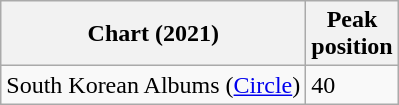<table class="wikitable">
<tr>
<th>Chart (2021)</th>
<th>Peak<br>position</th>
</tr>
<tr>
<td>South Korean Albums (<a href='#'>Circle</a>)</td>
<td>40</td>
</tr>
</table>
